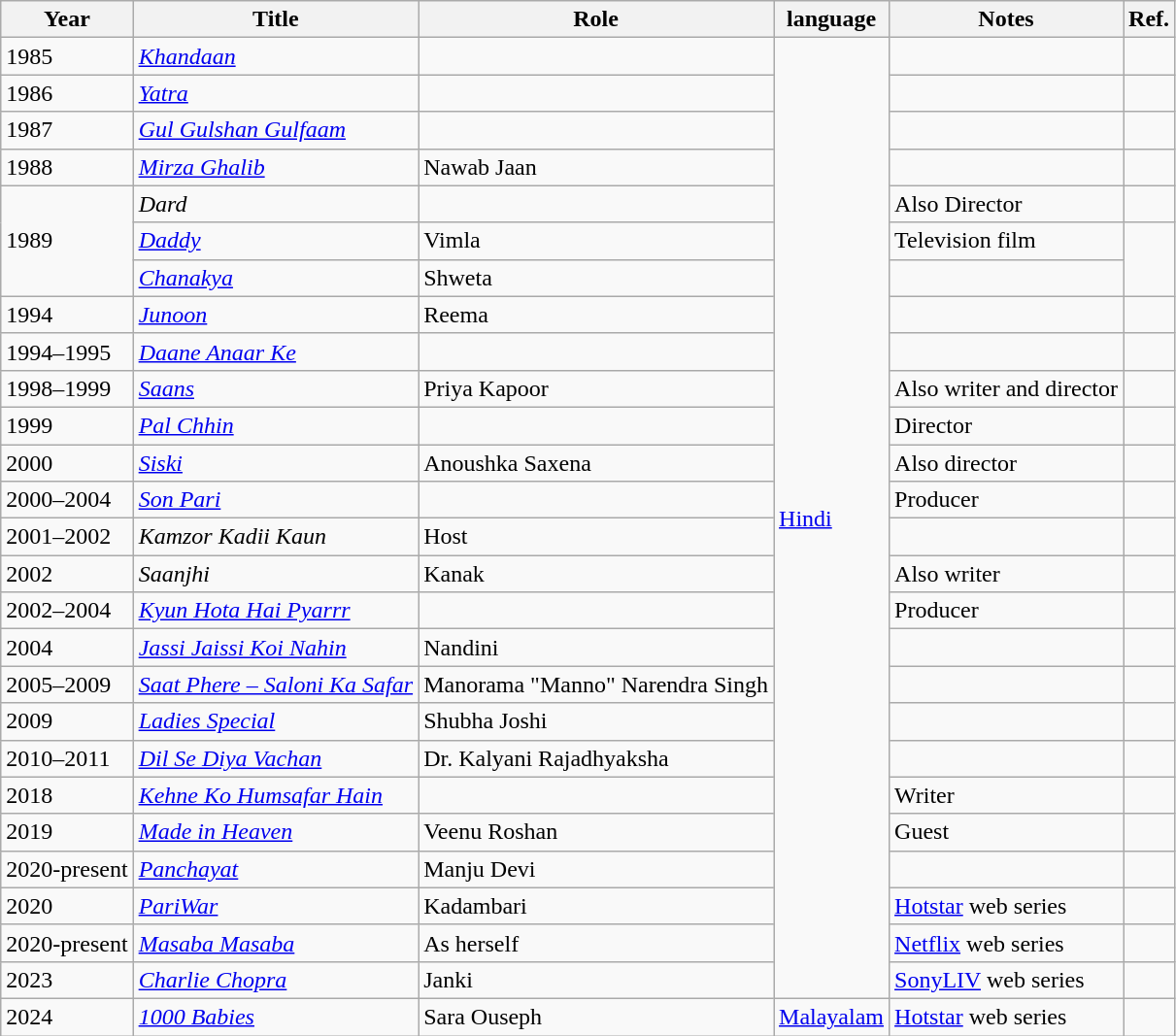<table class="wikitable sortable plainrowheaders">
<tr style="text-align:center;">
<th scope="col">Year</th>
<th scope="col">Title</th>
<th scope="col">Role</th>
<th scope="col">language</th>
<th scope="col">Notes</th>
<th scope="col" class="unsortable">Ref.</th>
</tr>
<tr>
<td>1985</td>
<td><em><a href='#'>Khandaan</a></em></td>
<td></td>
<td Rowspan=26><a href='#'>Hindi</a></td>
<td></td>
<td></td>
</tr>
<tr>
<td>1986</td>
<td><em><a href='#'>Yatra</a></em></td>
<td></td>
<td></td>
<td></td>
</tr>
<tr>
<td>1987</td>
<td><em><a href='#'>Gul Gulshan Gulfaam</a></em></td>
<td></td>
<td></td>
<td></td>
</tr>
<tr>
<td>1988</td>
<td><em><a href='#'>Mirza Ghalib</a></em></td>
<td>Nawab Jaan</td>
<td></td>
<td></td>
</tr>
<tr>
<td rowspan="3">1989</td>
<td><em>Dard</em></td>
<td></td>
<td>Also Director</td>
<td></td>
</tr>
<tr>
<td><em><a href='#'>Daddy</a></em></td>
<td>Vimla</td>
<td>Television film</td>
</tr>
<tr>
<td><em><a href='#'>Chanakya</a></em></td>
<td>Shweta</td>
<td></td>
</tr>
<tr>
<td>1994</td>
<td><em><a href='#'>Junoon</a></em></td>
<td>Reema</td>
<td></td>
<td></td>
</tr>
<tr>
<td>1994–1995</td>
<td><em><a href='#'>Daane Anaar Ke</a></em></td>
<td></td>
<td></td>
<td></td>
</tr>
<tr>
<td>1998–1999</td>
<td><em><a href='#'>Saans</a></em></td>
<td>Priya Kapoor</td>
<td>Also writer and director</td>
<td></td>
</tr>
<tr>
<td>1999</td>
<td><em><a href='#'>Pal Chhin</a></em></td>
<td></td>
<td>Director</td>
<td></td>
</tr>
<tr>
<td>2000</td>
<td><em><a href='#'>Siski</a></em></td>
<td>Anoushka Saxena</td>
<td>Also director</td>
<td></td>
</tr>
<tr>
<td>2000–2004</td>
<td><em><a href='#'>Son Pari</a></em></td>
<td></td>
<td>Producer</td>
<td></td>
</tr>
<tr>
<td>2001–2002</td>
<td><em>Kamzor Kadii Kaun</em></td>
<td>Host</td>
<td></td>
<td></td>
</tr>
<tr>
<td>2002</td>
<td><em>Saanjhi</em></td>
<td>Kanak</td>
<td>Also writer</td>
<td></td>
</tr>
<tr>
<td>2002–2004</td>
<td><em><a href='#'>Kyun Hota Hai Pyarrr</a></em></td>
<td></td>
<td>Producer</td>
<td></td>
</tr>
<tr>
<td>2004</td>
<td><em><a href='#'>Jassi Jaissi Koi Nahin</a></em></td>
<td>Nandini</td>
<td></td>
<td></td>
</tr>
<tr>
<td>2005–2009</td>
<td><em><a href='#'>Saat Phere – Saloni Ka Safar</a></em></td>
<td>Manorama "Manno" Narendra Singh</td>
<td></td>
<td></td>
</tr>
<tr>
<td>2009</td>
<td><em><a href='#'>Ladies Special</a></em></td>
<td>Shubha Joshi</td>
<td></td>
<td></td>
</tr>
<tr>
<td>2010–2011</td>
<td><em><a href='#'>Dil Se Diya Vachan</a></em></td>
<td>Dr. Kalyani Rajadhyaksha</td>
<td></td>
<td></td>
</tr>
<tr>
<td>2018</td>
<td><em><a href='#'>Kehne Ko Humsafar Hain</a></em></td>
<td></td>
<td>Writer</td>
<td></td>
</tr>
<tr>
<td>2019</td>
<td><em><a href='#'>Made in Heaven</a></em></td>
<td>Veenu Roshan</td>
<td>Guest</td>
<td></td>
</tr>
<tr>
<td>2020-present</td>
<td><em><a href='#'>Panchayat</a></em></td>
<td>Manju Devi</td>
<td></td>
<td></td>
</tr>
<tr>
<td>2020</td>
<td><em><a href='#'>PariWar</a></em></td>
<td>Kadambari</td>
<td><a href='#'>Hotstar</a> web series</td>
<td></td>
</tr>
<tr>
<td>2020-present</td>
<td><em><a href='#'>Masaba Masaba</a></em></td>
<td>As herself</td>
<td><a href='#'>Netflix</a> web series</td>
<td></td>
</tr>
<tr>
<td>2023</td>
<td><em><a href='#'>Charlie Chopra</a></em></td>
<td>Janki</td>
<td><a href='#'>SonyLIV</a> web series</td>
<td></td>
</tr>
<tr>
<td>2024</td>
<td><em><a href='#'>1000 Babies</a></em></td>
<td>Sara Ouseph</td>
<td><a href='#'>Malayalam</a></td>
<td><a href='#'>Hotstar</a> web series</td>
<td></td>
</tr>
</table>
